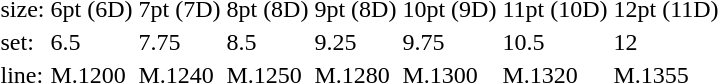<table style="margin-left:40px;">
<tr>
<td>size:</td>
<td>6pt (6D)</td>
<td>7pt (7D)</td>
<td>8pt (8D)</td>
<td>9pt (8D)</td>
<td>10pt (9D)</td>
<td>11pt (10D)</td>
<td>12pt (11D)</td>
</tr>
<tr>
<td>set:</td>
<td>6.5</td>
<td>7.75</td>
<td>8.5</td>
<td>9.25</td>
<td>9.75</td>
<td>10.5</td>
<td>12</td>
</tr>
<tr>
<td>line:</td>
<td>M.1200</td>
<td>M.1240</td>
<td>M.1250</td>
<td>M.1280</td>
<td>M.1300</td>
<td>M.1320</td>
<td>M.1355</td>
</tr>
</table>
